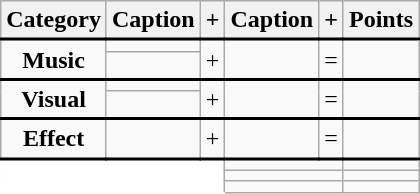<table class="wikitable" style="text-align: center;">
<tr>
<th>Category</th>
<th>Caption</th>
<th>+</th>
<th>Caption</th>
<th>+</th>
<th>Points</th>
</tr>
<tr style="border-top:2px solid; height:0px">
<td rowspan="2"><strong>Music</strong></td>
<td></td>
<td rowspan="2">+</td>
<td rowspan="2"></td>
<td rowspan="2">=</td>
<td rowspan="2"><strong></strong></td>
</tr>
<tr>
<td></td>
</tr>
<tr style="border-top:2px solid; height:0px">
<td rowspan="2"><strong>Visual</strong></td>
<td></td>
<td rowspan="2">+</td>
<td rowspan="2"></td>
<td rowspan="2">=</td>
<td rowspan="2"><strong></strong></td>
</tr>
<tr>
<td></td>
</tr>
<tr style="border-top:2px solid; height:0px">
<td><strong>Effect</strong></td>
<td></td>
<td>+</td>
<td></td>
<td>=</td>
<td><strong></strong></td>
</tr>
<tr style="border-top:2px solid; height:0px">
<td colspan="3" rowspan="3" style="background: white; border-left: 1px solid white; border-bottom: 1px solid white;"></td>
<td colspan="2"></td>
<td></td>
</tr>
<tr>
<td colspan="2"></td>
<td></td>
</tr>
<tr>
<td colspan="2"><strong></strong></td>
<td><strong></strong></td>
</tr>
</table>
